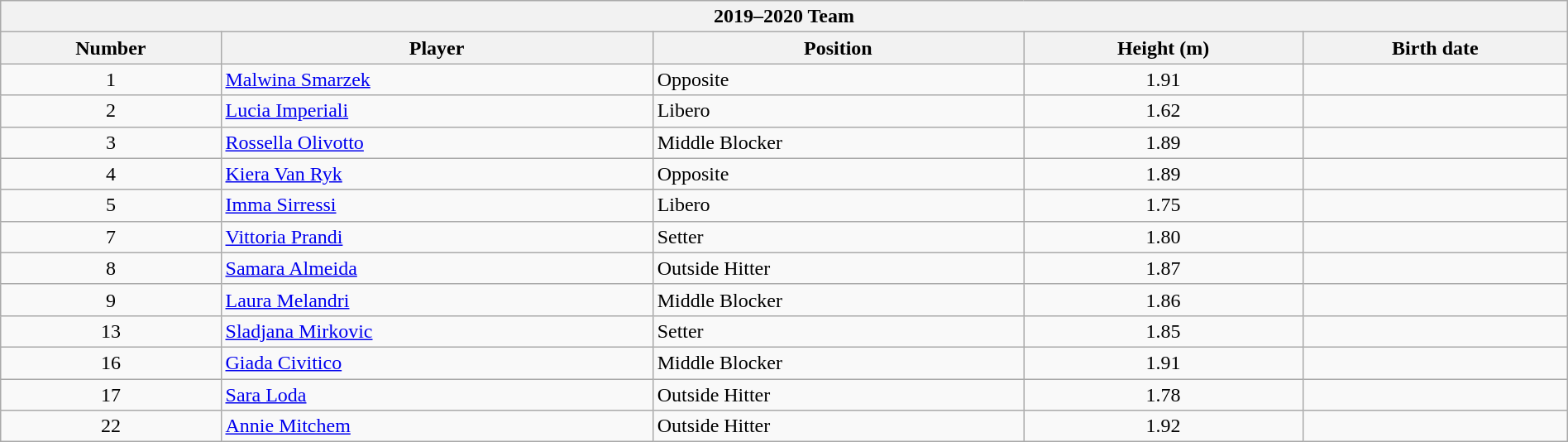<table class="wikitable" style="width:100%;">
<tr>
<th colspan=5><strong>2019–2020 Team</strong></th>
</tr>
<tr>
<th>Number</th>
<th>Player</th>
<th>Position</th>
<th>Height (m)</th>
<th>Birth date</th>
</tr>
<tr>
<td align=center>1</td>
<td> <a href='#'>Malwina Smarzek</a></td>
<td>Opposite</td>
<td align=center>1.91</td>
<td></td>
</tr>
<tr>
<td align=center>2</td>
<td> <a href='#'>Lucia Imperiali</a></td>
<td>Libero</td>
<td align=center>1.62</td>
<td></td>
</tr>
<tr>
<td align=center>3</td>
<td> <a href='#'>Rossella Olivotto</a></td>
<td>Middle Blocker</td>
<td align=center>1.89</td>
<td></td>
</tr>
<tr>
<td align=center>4</td>
<td> <a href='#'>Kiera Van Ryk</a></td>
<td>Opposite</td>
<td align=center>1.89</td>
<td></td>
</tr>
<tr>
<td align=center>5</td>
<td> <a href='#'>Imma Sirressi</a></td>
<td>Libero</td>
<td align=center>1.75</td>
<td></td>
</tr>
<tr>
<td align=center>7</td>
<td> <a href='#'>Vittoria Prandi</a></td>
<td>Setter</td>
<td align=center>1.80</td>
<td></td>
</tr>
<tr>
<td align=center>8</td>
<td> <a href='#'>Samara Almeida</a></td>
<td>Outside Hitter</td>
<td align=center>1.87</td>
<td></td>
</tr>
<tr>
<td align=center>9</td>
<td> <a href='#'>Laura Melandri</a></td>
<td>Middle Blocker</td>
<td align=center>1.86</td>
<td></td>
</tr>
<tr>
<td align=center>13</td>
<td> <a href='#'>Sladjana Mirkovic</a></td>
<td>Setter</td>
<td align=center>1.85</td>
<td></td>
</tr>
<tr>
<td align=center>16</td>
<td> <a href='#'>Giada Civitico</a></td>
<td>Middle Blocker</td>
<td align=center>1.91</td>
<td></td>
</tr>
<tr>
<td align=center>17</td>
<td> <a href='#'>Sara Loda</a></td>
<td>Outside Hitter</td>
<td align=center>1.78</td>
<td></td>
</tr>
<tr>
<td align=center>22</td>
<td> <a href='#'>Annie Mitchem</a></td>
<td>Outside Hitter</td>
<td align=center>1.92</td>
<td></td>
</tr>
</table>
